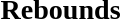<table width=100%>
<tr>
<td width=50% valign=top><br><h3>Rebounds</h3>




</td>
</tr>
</table>
